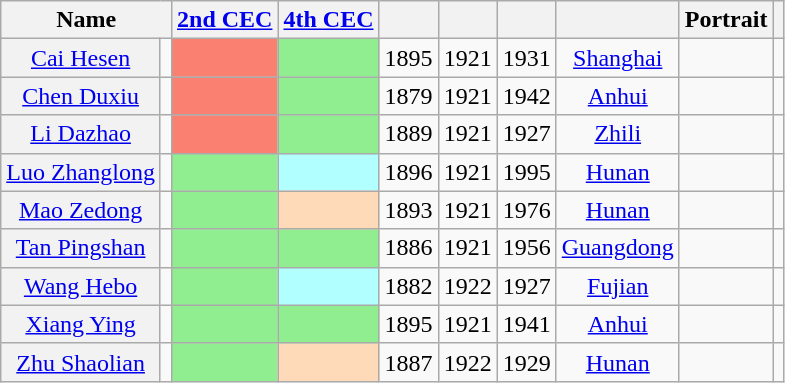<table class="wikitable sortable" style=text-align:center>
<tr>
<th scope=col colspan="2">Name</th>
<th scope="col"><a href='#'>2nd CEC</a></th>
<th scope="col"><a href='#'>4th CEC</a></th>
<th scope="col"></th>
<th scope="col"></th>
<th scope="col"></th>
<th scope=col></th>
<th scope="col" class="unsortable">Portrait</th>
<th scope="col" class="unsortable"></th>
</tr>
<tr>
<th align="center" scope="row" style="font-weight:normal;"><a href='#'>Cai Hesen</a></th>
<td></td>
<td bgcolor = Salmon></td>
<td bgcolor = LightGreen></td>
<td>1895</td>
<td>1921</td>
<td>1931</td>
<td><a href='#'>Shanghai</a></td>
<td></td>
<td></td>
</tr>
<tr>
<th align="center" scope="row" style="font-weight:normal;"><a href='#'>Chen Duxiu</a></th>
<td></td>
<td bgcolor = Salmon></td>
<td bgcolor = LightGreen></td>
<td>1879</td>
<td>1921</td>
<td>1942</td>
<td><a href='#'>Anhui</a></td>
<td></td>
<td></td>
</tr>
<tr>
<th align="center" scope="row" style="font-weight:normal;"><a href='#'>Li Dazhao</a></th>
<td></td>
<td bgcolor = Salmon></td>
<td bgcolor = LightGreen></td>
<td>1889</td>
<td>1921</td>
<td>1927</td>
<td><a href='#'>Zhili</a></td>
<td></td>
<td></td>
</tr>
<tr>
<th align="center" scope="row" style="font-weight:normal;"><a href='#'>Luo Zhanglong</a></th>
<td></td>
<td bgcolor = LightGreen></td>
<td bgcolor = #B2FFFF></td>
<td>1896</td>
<td>1921</td>
<td>1995</td>
<td><a href='#'>Hunan</a></td>
<td></td>
<td></td>
</tr>
<tr>
<th align="center" scope="row" style="font-weight:normal;"><a href='#'>Mao Zedong</a></th>
<td></td>
<td bgcolor = LightGreen></td>
<td bgcolor = PeachPuff></td>
<td>1893</td>
<td>1921</td>
<td>1976</td>
<td><a href='#'>Hunan</a></td>
<td></td>
<td></td>
</tr>
<tr>
<th align="center" scope="row" style="font-weight:normal;"><a href='#'>Tan Pingshan</a></th>
<td></td>
<td bgcolor = LightGreen></td>
<td bgcolor = LightGreen></td>
<td>1886</td>
<td>1921</td>
<td>1956</td>
<td><a href='#'>Guangdong</a></td>
<td></td>
<td></td>
</tr>
<tr>
<th align="center" scope="row" style="font-weight:normal;"><a href='#'>Wang Hebo</a></th>
<td></td>
<td bgcolor = LightGreen></td>
<td bgcolor = #B2FFFF></td>
<td>1882</td>
<td>1922</td>
<td>1927</td>
<td><a href='#'>Fujian</a></td>
<td></td>
<td></td>
</tr>
<tr>
<th align="center" scope="row" style="font-weight:normal;"><a href='#'>Xiang Ying</a></th>
<td></td>
<td bgcolor = LightGreen></td>
<td bgcolor = LightGreen></td>
<td>1895</td>
<td>1921</td>
<td>1941</td>
<td><a href='#'>Anhui</a></td>
<td></td>
<td></td>
</tr>
<tr>
<th align="center" scope="row" style="font-weight:normal;"><a href='#'>Zhu Shaolian</a></th>
<td></td>
<td bgcolor = LightGreen></td>
<td bgcolor = PeachPuff></td>
<td>1887</td>
<td>1922</td>
<td>1929</td>
<td><a href='#'>Hunan</a></td>
<td></td>
<td></td>
</tr>
</table>
